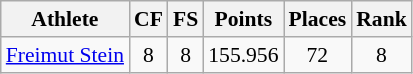<table class="wikitable" border="1" style="font-size:90%">
<tr>
<th>Athlete</th>
<th>CF</th>
<th>FS</th>
<th>Points</th>
<th>Places</th>
<th>Rank</th>
</tr>
<tr align=center>
<td align=left><a href='#'>Freimut Stein</a></td>
<td>8</td>
<td>8</td>
<td>155.956</td>
<td>72</td>
<td>8</td>
</tr>
</table>
